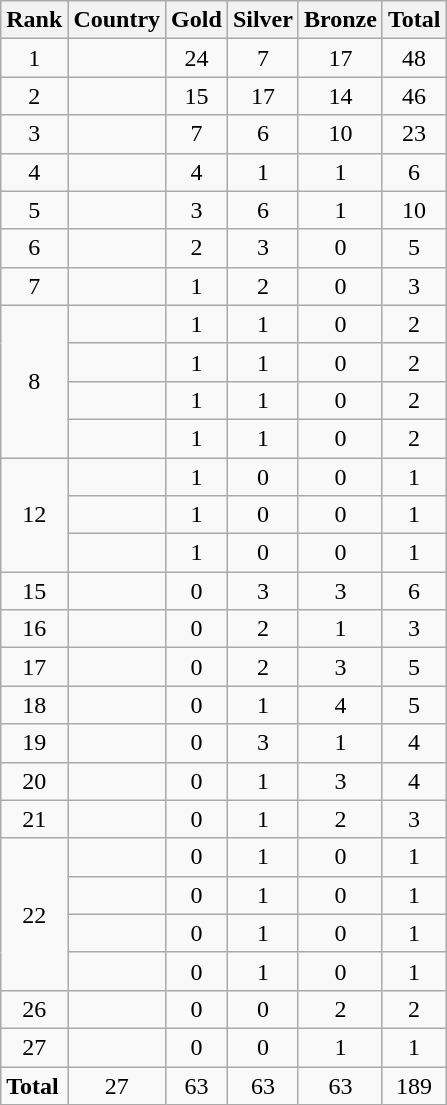<table class="wikitable" style="text-align:center;">
<tr>
<th>Rank</th>
<th>Country</th>
<th>Gold</th>
<th>Silver</th>
<th>Bronze</th>
<th>Total</th>
</tr>
<tr>
<td>1</td>
<td align="left"></td>
<td>24</td>
<td>7</td>
<td>17</td>
<td>48</td>
</tr>
<tr>
<td>2</td>
<td align="left"></td>
<td>15</td>
<td>17</td>
<td>14</td>
<td>46</td>
</tr>
<tr>
<td>3</td>
<td align="left"></td>
<td>7</td>
<td>6</td>
<td>10</td>
<td>23</td>
</tr>
<tr>
<td>4</td>
<td align="left"></td>
<td>4</td>
<td>1</td>
<td>1</td>
<td>6</td>
</tr>
<tr>
<td>5</td>
<td align="left"></td>
<td>3</td>
<td>6</td>
<td>1</td>
<td>10</td>
</tr>
<tr>
<td>6</td>
<td align="left"></td>
<td>2</td>
<td>3</td>
<td>0</td>
<td>5</td>
</tr>
<tr>
<td>7</td>
<td align="left"></td>
<td>1</td>
<td>2</td>
<td>0</td>
<td>3</td>
</tr>
<tr>
<td rowspan="4">8</td>
<td align="left"></td>
<td>1</td>
<td>1</td>
<td>0</td>
<td>2</td>
</tr>
<tr>
<td align="left"></td>
<td>1</td>
<td>1</td>
<td>0</td>
<td>2</td>
</tr>
<tr>
<td align="left"></td>
<td>1</td>
<td>1</td>
<td>0</td>
<td>2</td>
</tr>
<tr>
<td align="left"></td>
<td>1</td>
<td>1</td>
<td>0</td>
<td>2</td>
</tr>
<tr>
<td rowspan="3">12</td>
<td align="left"></td>
<td>1</td>
<td>0</td>
<td>0</td>
<td>1</td>
</tr>
<tr>
<td align="left"></td>
<td>1</td>
<td>0</td>
<td>0</td>
<td>1</td>
</tr>
<tr>
<td align="left"></td>
<td>1</td>
<td>0</td>
<td>0</td>
<td>1</td>
</tr>
<tr>
<td>15</td>
<td align="left"></td>
<td>0</td>
<td>3</td>
<td>3</td>
<td>6</td>
</tr>
<tr>
<td>16</td>
<td align="left"></td>
<td>0</td>
<td>2</td>
<td>1</td>
<td>3</td>
</tr>
<tr>
<td>17</td>
<td align="left"></td>
<td>0</td>
<td>2</td>
<td>3</td>
<td>5</td>
</tr>
<tr>
<td>18</td>
<td align="left"></td>
<td>0</td>
<td>1</td>
<td>4</td>
<td>5</td>
</tr>
<tr>
<td>19</td>
<td align="left"></td>
<td>0</td>
<td>3</td>
<td>1</td>
<td>4</td>
</tr>
<tr>
<td>20</td>
<td align="left"></td>
<td>0</td>
<td>1</td>
<td>3</td>
<td>4</td>
</tr>
<tr>
<td>21</td>
<td align="left"></td>
<td>0</td>
<td>1</td>
<td>2</td>
<td>3</td>
</tr>
<tr>
<td rowspan="4">22</td>
<td align="left"></td>
<td>0</td>
<td>1</td>
<td>0</td>
<td>1</td>
</tr>
<tr>
<td align="left"></td>
<td>0</td>
<td>1</td>
<td>0</td>
<td>1</td>
</tr>
<tr>
<td align="left"></td>
<td>0</td>
<td>1</td>
<td>0</td>
<td>1</td>
</tr>
<tr>
<td align="left"></td>
<td>0</td>
<td>1</td>
<td>0</td>
<td>1</td>
</tr>
<tr>
<td>26</td>
<td align="left"></td>
<td>0</td>
<td>0</td>
<td>2</td>
<td>2</td>
</tr>
<tr>
<td>27</td>
<td align="left"></td>
<td>0</td>
<td>0</td>
<td>1</td>
<td>1</td>
</tr>
<tr>
<td align="left"><strong>Total</strong></td>
<td>27</td>
<td>63</td>
<td>63</td>
<td>63</td>
<td>189</td>
</tr>
</table>
